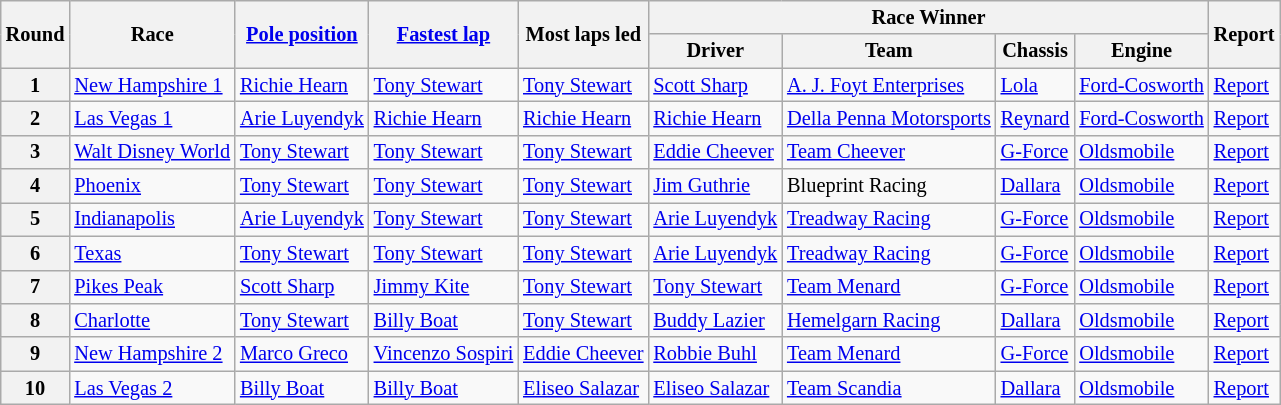<table class="wikitable" style="font-size: 85%; white-space: nowrap;">
<tr>
<th rowspan="2">Round</th>
<th rowspan="2">Race</th>
<th rowspan="2"><a href='#'>Pole position</a></th>
<th rowspan="2"><a href='#'>Fastest lap</a></th>
<th rowspan="2">Most laps led</th>
<th colspan="4">Race Winner</th>
<th rowspan="2">Report</th>
</tr>
<tr>
<th>Driver</th>
<th>Team</th>
<th>Chassis</th>
<th>Engine</th>
</tr>
<tr>
<th>1</th>
<td><a href='#'>New Hampshire 1</a></td>
<td> <a href='#'>Richie Hearn</a></td>
<td> <a href='#'>Tony Stewart</a></td>
<td> <a href='#'>Tony Stewart</a></td>
<td> <a href='#'>Scott Sharp</a></td>
<td><a href='#'>A. J. Foyt Enterprises</a></td>
<td><a href='#'>Lola</a></td>
<td><a href='#'>Ford-Cosworth</a></td>
<td><a href='#'>Report</a></td>
</tr>
<tr>
<th>2</th>
<td><a href='#'>Las Vegas 1</a></td>
<td> <a href='#'>Arie Luyendyk</a></td>
<td> <a href='#'>Richie Hearn</a></td>
<td> <a href='#'>Richie Hearn</a></td>
<td> <a href='#'>Richie Hearn</a></td>
<td><a href='#'>Della Penna Motorsports</a></td>
<td><a href='#'>Reynard</a></td>
<td><a href='#'>Ford-Cosworth</a></td>
<td><a href='#'>Report</a></td>
</tr>
<tr>
<th>3</th>
<td><a href='#'>Walt Disney World</a></td>
<td> <a href='#'>Tony Stewart</a></td>
<td> <a href='#'>Tony Stewart</a></td>
<td> <a href='#'>Tony Stewart</a></td>
<td> <a href='#'>Eddie Cheever</a></td>
<td><a href='#'>Team Cheever</a></td>
<td><a href='#'>G-Force</a></td>
<td><a href='#'>Oldsmobile</a></td>
<td><a href='#'>Report</a></td>
</tr>
<tr>
<th>4</th>
<td><a href='#'>Phoenix</a></td>
<td> <a href='#'>Tony Stewart</a></td>
<td> <a href='#'>Tony Stewart</a></td>
<td> <a href='#'>Tony Stewart</a></td>
<td> <a href='#'>Jim Guthrie</a></td>
<td>Blueprint Racing</td>
<td><a href='#'>Dallara</a></td>
<td><a href='#'>Oldsmobile</a></td>
<td><a href='#'>Report</a></td>
</tr>
<tr>
<th>5</th>
<td><a href='#'>Indianapolis</a></td>
<td> <a href='#'>Arie Luyendyk</a></td>
<td> <a href='#'>Tony Stewart</a></td>
<td> <a href='#'>Tony Stewart</a></td>
<td> <a href='#'>Arie Luyendyk</a></td>
<td><a href='#'>Treadway Racing</a></td>
<td><a href='#'>G-Force</a></td>
<td><a href='#'>Oldsmobile</a></td>
<td><a href='#'>Report</a></td>
</tr>
<tr>
<th>6</th>
<td><a href='#'>Texas</a></td>
<td> <a href='#'>Tony Stewart</a></td>
<td> <a href='#'>Tony Stewart</a></td>
<td> <a href='#'>Tony Stewart</a></td>
<td> <a href='#'>Arie Luyendyk</a></td>
<td><a href='#'>Treadway Racing</a></td>
<td><a href='#'>G-Force</a></td>
<td><a href='#'>Oldsmobile</a></td>
<td><a href='#'>Report</a></td>
</tr>
<tr>
<th>7</th>
<td><a href='#'>Pikes Peak</a></td>
<td> <a href='#'>Scott Sharp</a></td>
<td> <a href='#'>Jimmy Kite</a></td>
<td> <a href='#'>Tony Stewart</a></td>
<td> <a href='#'>Tony Stewart</a></td>
<td><a href='#'>Team Menard</a></td>
<td><a href='#'>G-Force</a></td>
<td><a href='#'>Oldsmobile</a></td>
<td><a href='#'>Report</a></td>
</tr>
<tr>
<th>8</th>
<td><a href='#'>Charlotte</a></td>
<td> <a href='#'>Tony Stewart</a></td>
<td> <a href='#'>Billy Boat</a></td>
<td> <a href='#'>Tony Stewart</a></td>
<td> <a href='#'>Buddy Lazier</a></td>
<td><a href='#'>Hemelgarn Racing</a></td>
<td><a href='#'>Dallara</a></td>
<td><a href='#'>Oldsmobile</a></td>
<td><a href='#'>Report</a></td>
</tr>
<tr>
<th>9</th>
<td><a href='#'>New Hampshire 2</a></td>
<td> <a href='#'>Marco Greco</a></td>
<td> <a href='#'>Vincenzo Sospiri</a></td>
<td> <a href='#'>Eddie Cheever</a></td>
<td> <a href='#'>Robbie Buhl</a></td>
<td><a href='#'>Team Menard</a></td>
<td><a href='#'>G-Force</a></td>
<td><a href='#'>Oldsmobile</a></td>
<td><a href='#'>Report</a></td>
</tr>
<tr>
<th>10</th>
<td><a href='#'>Las Vegas 2</a></td>
<td> <a href='#'>Billy Boat</a></td>
<td> <a href='#'>Billy Boat</a></td>
<td> <a href='#'>Eliseo Salazar</a></td>
<td> <a href='#'>Eliseo Salazar</a></td>
<td><a href='#'>Team Scandia</a></td>
<td><a href='#'>Dallara</a></td>
<td><a href='#'>Oldsmobile</a></td>
<td><a href='#'>Report</a></td>
</tr>
</table>
